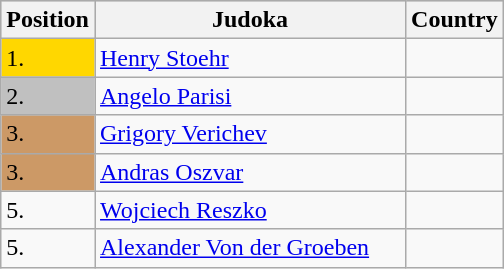<table class=wikitable>
<tr style="background:#ccc;">
<th width=10>Position</th>
<th width=200>Judoka</th>
<th width=10>Country</th>
</tr>
<tr>
<td bgcolor=gold>1.</td>
<td><a href='#'>Henry Stoehr</a></td>
<td></td>
</tr>
<tr>
<td style="background:silver;">2.</td>
<td><a href='#'>Angelo Parisi</a></td>
<td></td>
</tr>
<tr>
<td style="background:#c96;">3.</td>
<td><a href='#'>Grigory Verichev</a></td>
<td></td>
</tr>
<tr>
<td style="background:#c96;">3.</td>
<td><a href='#'>Andras Oszvar</a></td>
<td></td>
</tr>
<tr>
<td>5.</td>
<td><a href='#'>Wojciech Reszko</a></td>
<td></td>
</tr>
<tr>
<td>5.</td>
<td><a href='#'>Alexander Von der Groeben</a></td>
<td></td>
</tr>
</table>
